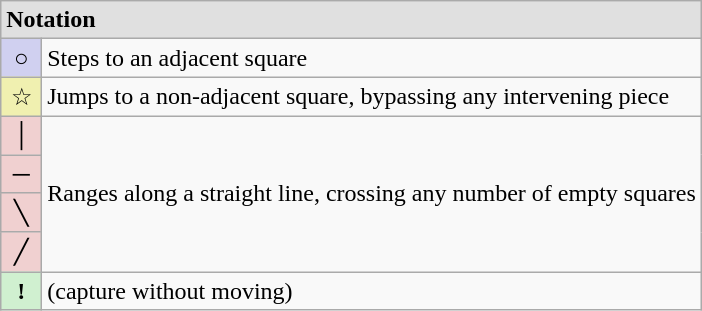<table border="1" class="wikitable" style="margin:1em auto;">
<tr>
<td colspan="2" style="background:#e0e0e0;"><strong>Notation</strong></td>
</tr>
<tr>
<td align=center width="20" style="background:#D0D0F0;">○</td>
<td>Steps to an adjacent square</td>
</tr>
<tr>
<td align=center width="20" style="background:#F0F0B0;">☆</td>
<td>Jumps to a non-adjacent square, bypassing any intervening piece</td>
</tr>
<tr>
<td align=center width="20" style="background:#F0D0D0;">│</td>
<td rowspan=4>Ranges along a straight line, crossing any number of empty squares</td>
</tr>
<tr>
<td align=center width="20" style="background:#F0D0D0;">─</td>
</tr>
<tr>
<td align=center width="20" style="background:#F0D0D0;">╲</td>
</tr>
<tr>
<td align=center width="20" style="background:#F0D0D0;">╱</td>
</tr>
<tr>
<td align=center width="20" style="background:#D0F0D0;"><strong>!</strong></td>
<td> (capture without moving)</td>
</tr>
</table>
